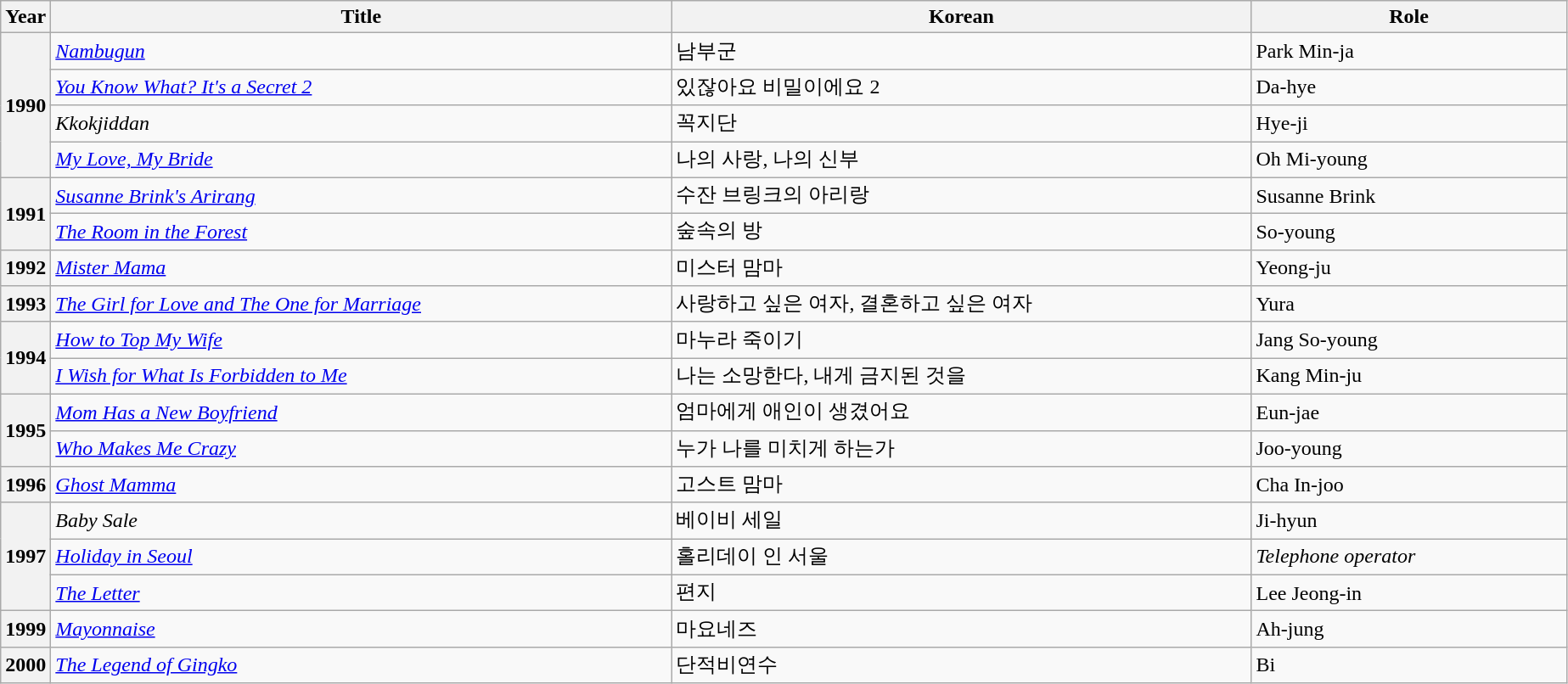<table class="wikitable sortable plainrowheaders">
<tr>
<th scope="col">Year</th>
<th scope="col" style=width:30em>Title</th>
<th scope="col" style=width:28em>Korean</th>
<th scope="col" style=width:15em>Role</th>
</tr>
<tr>
<th rowspan="4" scope="row">1990</th>
<td><em><a href='#'>Nambugun</a></em></td>
<td>남부군</td>
<td>Park Min-ja</td>
</tr>
<tr>
<td><em><a href='#'>You Know What? It's a Secret 2</a></em></td>
<td>있잖아요 비밀이에요 2</td>
<td>Da-hye</td>
</tr>
<tr>
<td><em>Kkokjiddan</em></td>
<td>꼭지단</td>
<td>Hye-ji</td>
</tr>
<tr>
<td><em><a href='#'>My Love, My Bride</a></em></td>
<td>나의 사랑, 나의 신부</td>
<td>Oh Mi-young</td>
</tr>
<tr>
<th rowspan="2" scope="row">1991</th>
<td><em><a href='#'>Susanne Brink's Arirang</a></em></td>
<td>수잔 브링크의 아리랑</td>
<td>Susanne Brink</td>
</tr>
<tr>
<td><em><a href='#'>The Room in the Forest</a></em></td>
<td>숲속의 방</td>
<td>So-young</td>
</tr>
<tr>
<th scope="row">1992</th>
<td><em><a href='#'>Mister Mama</a></em></td>
<td>미스터 맘마</td>
<td>Yeong-ju</td>
</tr>
<tr>
<th scope="row">1993</th>
<td><em><a href='#'>The Girl for Love and The One for Marriage</a></em></td>
<td>사랑하고 싶은 여자, 결혼하고 싶은 여자</td>
<td>Yura</td>
</tr>
<tr>
<th rowspan="2" scope="row">1994</th>
<td><em><a href='#'>How to Top My Wife</a></em></td>
<td>마누라 죽이기</td>
<td>Jang So-young</td>
</tr>
<tr>
<td><em><a href='#'>I Wish for What Is Forbidden to Me</a></em></td>
<td>나는 소망한다, 내게 금지된 것을</td>
<td>Kang Min-ju</td>
</tr>
<tr>
<th rowspan="2" scope="row">1995</th>
<td><em><a href='#'>Mom Has a New Boyfriend</a></em></td>
<td>엄마에게 애인이 생겼어요</td>
<td>Eun-jae</td>
</tr>
<tr>
<td><em><a href='#'>Who Makes Me Crazy</a></em></td>
<td>누가 나를 미치게 하는가</td>
<td>Joo-young</td>
</tr>
<tr>
<th scope="row">1996</th>
<td><em><a href='#'>Ghost Mamma</a></em></td>
<td>고스트 맘마</td>
<td>Cha In-joo</td>
</tr>
<tr>
<th rowspan="3" scope="row">1997</th>
<td><em>Baby Sale</em></td>
<td>베이비 세일</td>
<td>Ji-hyun</td>
</tr>
<tr>
<td><em><a href='#'>Holiday in Seoul</a></em></td>
<td>홀리데이 인 서울</td>
<td><em>Telephone operator</em></td>
</tr>
<tr>
<td><em><a href='#'>The Letter</a></em></td>
<td>편지</td>
<td>Lee Jeong-in</td>
</tr>
<tr>
<th scope="row">1999</th>
<td><em><a href='#'>Mayonnaise</a></em></td>
<td>마요네즈</td>
<td>Ah-jung</td>
</tr>
<tr>
<th scope="row">2000</th>
<td><em><a href='#'>The Legend of Gingko</a></em></td>
<td>단적비연수</td>
<td>Bi</td>
</tr>
</table>
